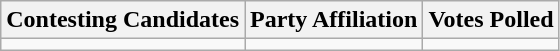<table class="wikitable sortable">
<tr>
<th>Contesting Candidates</th>
<th>Party Affiliation</th>
<th>Votes Polled</th>
</tr>
<tr>
<td></td>
<td></td>
<td></td>
</tr>
</table>
